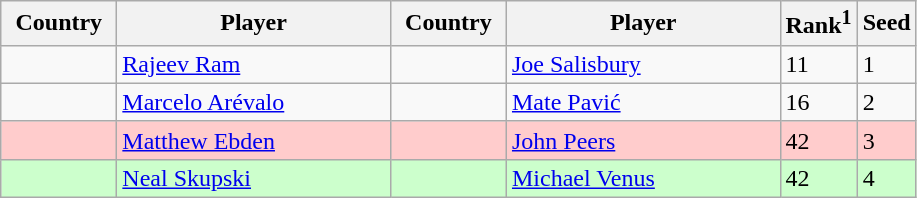<table class="sortable wikitable">
<tr>
<th width="70">Country</th>
<th width="175">Player</th>
<th width="70">Country</th>
<th width="175">Player</th>
<th>Rank<sup>1</sup></th>
<th>Seed</th>
</tr>
<tr>
<td></td>
<td><a href='#'>Rajeev Ram</a></td>
<td></td>
<td><a href='#'>Joe Salisbury</a></td>
<td>11</td>
<td>1</td>
</tr>
<tr>
<td></td>
<td><a href='#'>Marcelo Arévalo</a></td>
<td></td>
<td><a href='#'>Mate Pavić</a></td>
<td>16</td>
<td>2</td>
</tr>
<tr bgcolor=#fcc>
<td></td>
<td><a href='#'>Matthew Ebden</a></td>
<td></td>
<td><a href='#'>John Peers</a></td>
<td>42</td>
<td>3</td>
</tr>
<tr bgcolor=#cfc>
<td></td>
<td><a href='#'>Neal Skupski</a></td>
<td></td>
<td><a href='#'>Michael Venus</a></td>
<td>42</td>
<td>4</td>
</tr>
</table>
